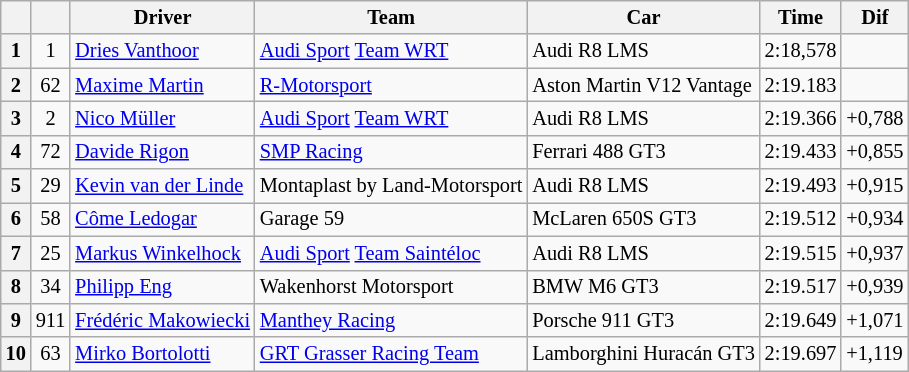<table class="wikitable" style="font-size: 85%;">
<tr>
<th></th>
<th></th>
<th>Driver</th>
<th>Team</th>
<th>Car</th>
<th>Time</th>
<th>Dif</th>
</tr>
<tr>
<th>1</th>
<td align="center">1</td>
<td><a href='#'>Dries Vanthoor</a></td>
<td><a href='#'>Audi Sport</a> <a href='#'>Team WRT</a></td>
<td>Audi R8 LMS</td>
<td align="center">2:18,578</td>
<td></td>
</tr>
<tr>
<th>2</th>
<td align="center">62</td>
<td><a href='#'>Maxime Martin</a></td>
<td><a href='#'>R-Motorsport</a></td>
<td>Aston Martin V12 Vantage</td>
<td align="center">2:19.183</td>
<td></td>
</tr>
<tr>
<th>3</th>
<td align="center">2</td>
<td><a href='#'>Nico Müller</a></td>
<td><a href='#'>Audi Sport</a> <a href='#'>Team WRT</a></td>
<td>Audi R8 LMS</td>
<td align="center">2:19.366</td>
<td>+0,788</td>
</tr>
<tr>
<th>4</th>
<td align="center">72</td>
<td><a href='#'>Davide Rigon</a></td>
<td><a href='#'>SMP Racing</a></td>
<td>Ferrari 488 GT3</td>
<td align="center">2:19.433</td>
<td>+0,855</td>
</tr>
<tr>
<th>5</th>
<td align="center">29</td>
<td><a href='#'>Kevin van der Linde</a></td>
<td>Montaplast by Land-Motorsport</td>
<td>Audi R8 LMS</td>
<td align="center">2:19.493</td>
<td>+0,915</td>
</tr>
<tr>
<th>6</th>
<td align="center">58</td>
<td><a href='#'>Côme Ledogar</a></td>
<td>Garage 59</td>
<td>McLaren 650S GT3</td>
<td align="center">2:19.512</td>
<td>+0,934</td>
</tr>
<tr>
<th>7</th>
<td align="center">25</td>
<td><a href='#'>Markus Winkelhock</a></td>
<td><a href='#'>Audi Sport</a> <a href='#'>Team Saintéloc</a></td>
<td>Audi R8 LMS</td>
<td align="center">2:19.515</td>
<td>+0,937</td>
</tr>
<tr>
<th>8</th>
<td align="center">34</td>
<td><a href='#'>Philipp Eng</a></td>
<td>Wakenhorst Motorsport</td>
<td>BMW M6 GT3</td>
<td align="center">2:19.517</td>
<td>+0,939</td>
</tr>
<tr>
<th>9</th>
<td align="center">911</td>
<td><a href='#'>Frédéric Makowiecki</a></td>
<td><a href='#'>Manthey Racing</a></td>
<td>Porsche 911 GT3</td>
<td align="center">2:19.649</td>
<td>+1,071</td>
</tr>
<tr>
<th>10</th>
<td align="center">63</td>
<td><a href='#'>Mirko Bortolotti</a></td>
<td><a href='#'>GRT Grasser Racing Team</a></td>
<td>Lamborghini Huracán GT3</td>
<td align="center">2:19.697</td>
<td>+1,119</td>
</tr>
</table>
